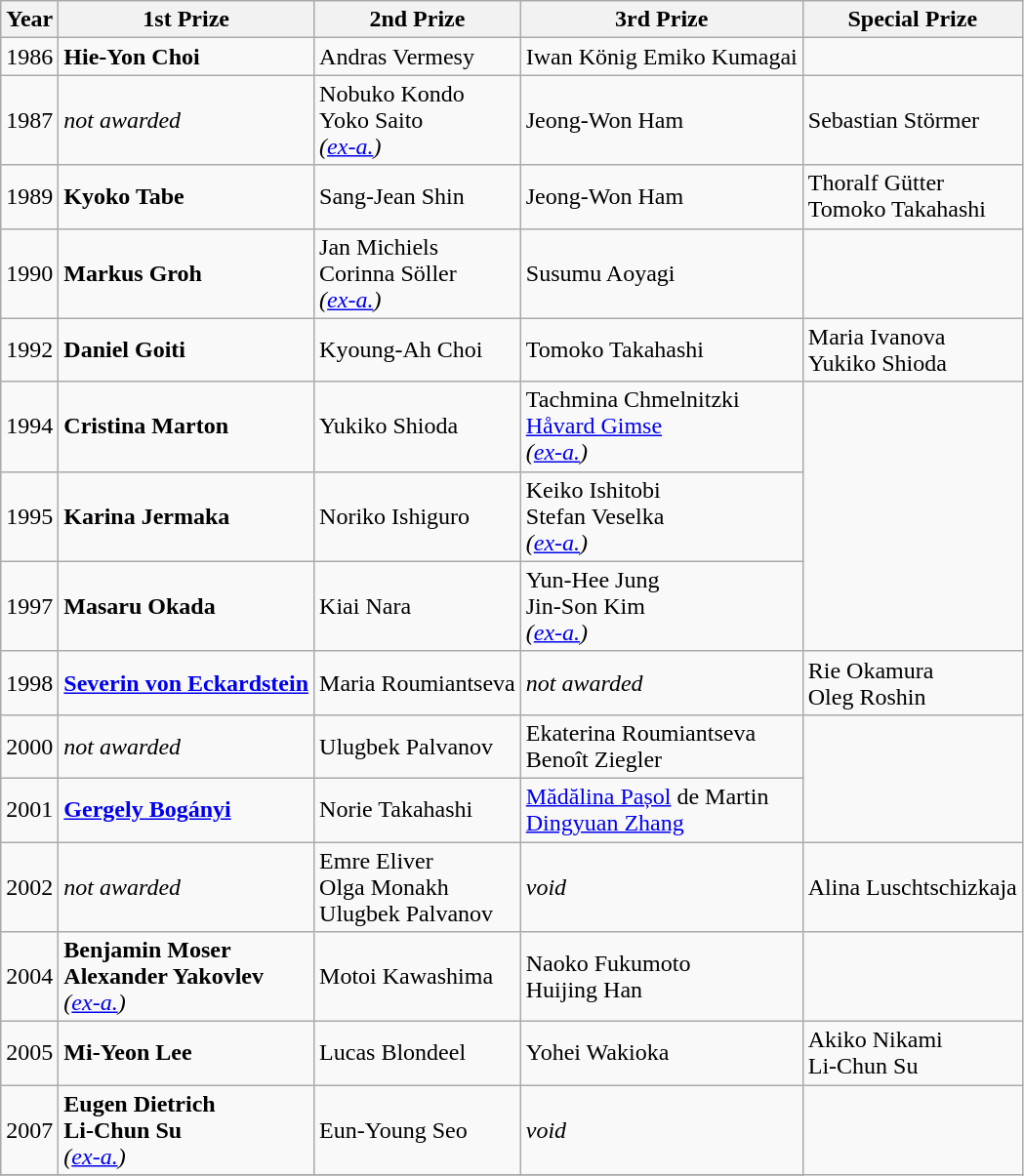<table class="wikitable" valign="top">
<tr>
<th>Year</th>
<th>1st Prize</th>
<th>2nd Prize</th>
<th>3rd Prize</th>
<th>Special Prize</th>
</tr>
<tr>
<td>1986</td>
<td> <strong>Hie-Yon Choi</strong></td>
<td> Andras Vermesy</td>
<td>Iwan König  Emiko Kumagai</td>
</tr>
<tr>
<td>1987</td>
<td><em>not awarded</em></td>
<td> Nobuko Kondo <br>  Yoko Saito <br> <em>(<a href='#'>ex-a.</a>)</em></td>
<td> Jeong-Won Ham</td>
<td> Sebastian Störmer</td>
</tr>
<tr>
<td>1989</td>
<td> <strong>Kyoko Tabe</strong></td>
<td> Sang-Jean Shin</td>
<td> Jeong-Won Ham</td>
<td> Thoralf Gütter <br>  Tomoko Takahashi</td>
</tr>
<tr>
<td>1990</td>
<td> <strong>Markus Groh</strong></td>
<td> Jan Michiels <br>  Corinna Söller<em> <br> (<a href='#'>ex-a.</a>)</em></td>
<td> Susumu Aoyagi</td>
</tr>
<tr>
<td>1992</td>
<td> <strong>Daniel Goiti</strong></td>
<td> Kyoung-Ah Choi</td>
<td> Tomoko Takahashi</td>
<td> Maria Ivanova <br>  Yukiko Shioda</td>
</tr>
<tr>
<td>1994</td>
<td>  <strong>Cristina Marton</strong></td>
<td> Yukiko Shioda</td>
<td> Tachmina Chmelnitzki <br>  <a href='#'>Håvard Gimse</a> <br> <em>(<a href='#'>ex-a.</a>)</em></td>
</tr>
<tr>
<td>1995</td>
<td> <strong>Karina Jermaka</strong></td>
<td> Noriko Ishiguro</td>
<td> Keiko Ishitobi <br>  Stefan Veselka<br><em>(<a href='#'>ex-a.</a>)</em></td>
</tr>
<tr>
<td>1997</td>
<td> <strong>Masaru Okada</strong></td>
<td> Kiai Nara</td>
<td> Yun-Hee Jung <br>  Jin-Son Kim <br> <em>(<a href='#'>ex-a.</a>)</em></td>
</tr>
<tr>
<td>1998</td>
<td> <strong><a href='#'>Severin von Eckardstein</a></strong></td>
<td> Maria Roumiantseva</td>
<td><em>not awarded</em></td>
<td> Rie Okamura <br>  Oleg Roshin</td>
</tr>
<tr>
<td>2000</td>
<td><em>not awarded</em></td>
<td> Ulugbek Palvanov</td>
<td> Ekaterina Roumiantseva <br>  Benoît Ziegler</td>
</tr>
<tr>
<td>2001</td>
<td> <strong><a href='#'>Gergely Bogányi</a></strong></td>
<td> Norie Takahashi</td>
<td> <a href='#'>Mădălina Pașol</a> de Martin <br>  <a href='#'>Dingyuan Zhang</a></td>
</tr>
<tr>
<td>2002</td>
<td><em>not awarded</em></td>
<td> Emre Eliver <br>  Olga Monakh <br>  Ulugbek Palvanov</td>
<td><em>void</em></td>
<td> Alina Luschtschizkaja</td>
</tr>
<tr>
<td>2004</td>
<td> <strong>Benjamin Moser</strong> <br>  <strong>Alexander Yakovlev</strong><br> <em>(<a href='#'>ex-a.</a>)</em></td>
<td> Motoi Kawashima</td>
<td> Naoko Fukumoto <br>  Huijing Han</td>
</tr>
<tr>
<td>2005</td>
<td> <strong>Mi-Yeon Lee</strong></td>
<td>  Lucas Blondeel</td>
<td> Yohei Wakioka</td>
<td> Akiko Nikami <br>  Li-Chun Su</td>
</tr>
<tr>
<td>2007</td>
<td> <strong>Eugen Dietrich</strong> <br>  <strong>Li-Chun Su</strong><br> <em>(<a href='#'>ex-a.</a>)</em></td>
<td> Eun-Young Seo</td>
<td><em>void</em></td>
</tr>
<tr>
</tr>
</table>
